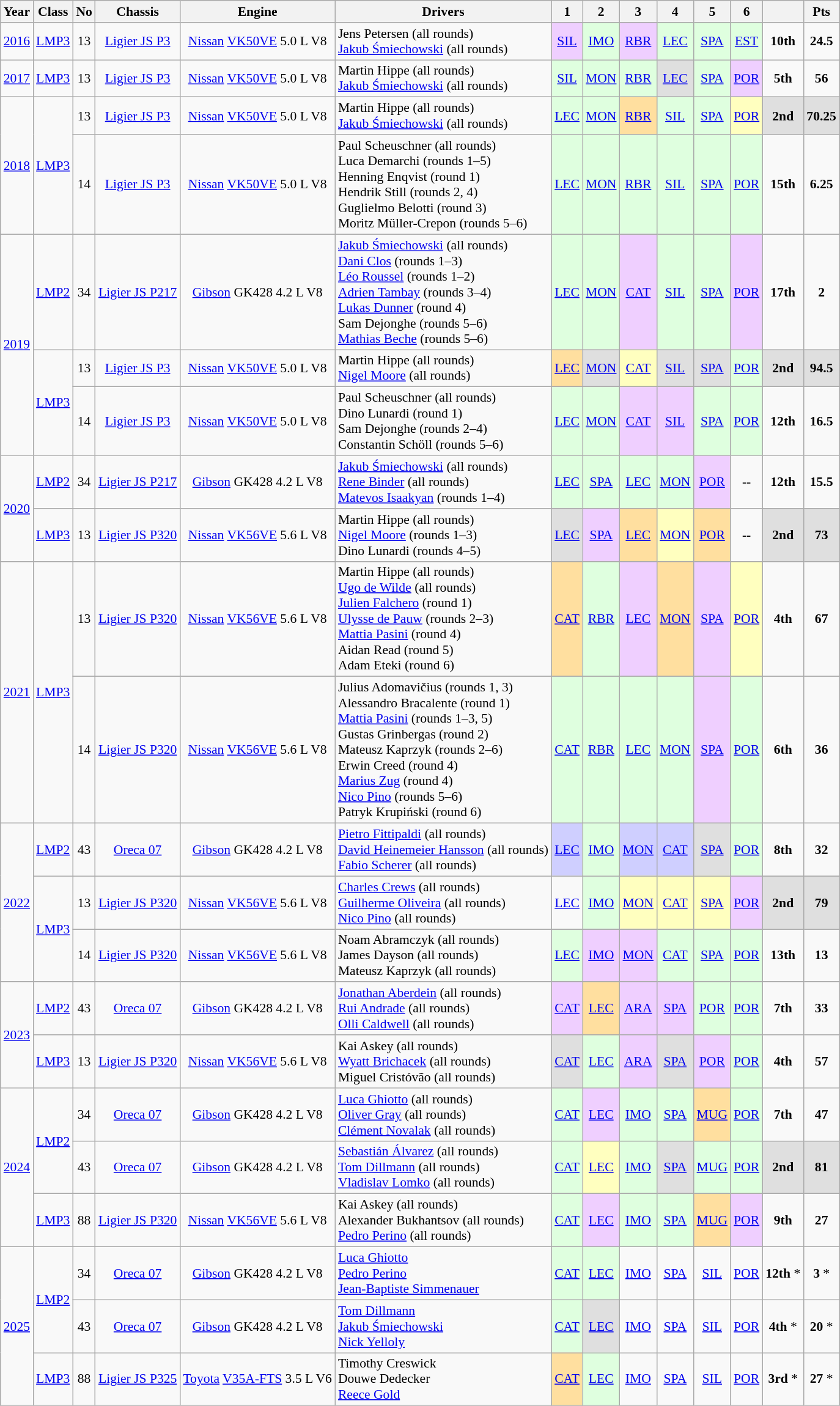<table class="wikitable" style="font-size: 90%; text-align:center">
<tr>
<th>Year</th>
<th>Class</th>
<th>No</th>
<th>Chassis</th>
<th>Engine</th>
<th>Drivers</th>
<th>1</th>
<th>2</th>
<th>3</th>
<th>4</th>
<th>5</th>
<th>6</th>
<th></th>
<th>Pts</th>
</tr>
<tr>
<td><a href='#'>2016</a></td>
<td><a href='#'>LMP3</a></td>
<td>13</td>
<td><a href='#'>Ligier JS P3</a></td>
<td><a href='#'>Nissan</a> <a href='#'>VK50VE</a> 5.0 L V8</td>
<td align="left"> Jens Petersen (all rounds)<br> <a href='#'>Jakub Śmiechowski</a> (all rounds)</td>
<td style="background:#efcfff;"><a href='#'>SIL</a><br></td>
<td style="background:#DFFFDF;"><a href='#'>IMO</a><br></td>
<td style="background:#efcffF;"><a href='#'>RBR</a><br></td>
<td style="background:#DFFFDF;"><a href='#'>LEC</a><br></td>
<td style="background:#DFFFDF;"><a href='#'>SPA</a><br></td>
<td style="background:#DFFFDF;"><a href='#'>EST</a><br></td>
<td><strong>10th</strong></td>
<td><strong>24.5</strong></td>
</tr>
<tr>
<td><a href='#'>2017</a></td>
<td><a href='#'>LMP3</a></td>
<td>13</td>
<td><a href='#'>Ligier JS P3</a></td>
<td><a href='#'>Nissan</a> <a href='#'>VK50VE</a> 5.0 L V8</td>
<td align="left"> Martin Hippe (all rounds)<br> <a href='#'>Jakub Śmiechowski</a> (all rounds)</td>
<td style="background:#DFFFDF;"><a href='#'>SIL</a><br></td>
<td style="background:#DFFFDF;"><a href='#'>MON</a><br></td>
<td style="background:#DFFFDF;"><a href='#'>RBR</a><br></td>
<td style="background:#DFDFDF;"><a href='#'>LEC</a><br></td>
<td style="background:#DFFFDF;"><a href='#'>SPA</a><br></td>
<td style="background:#efcfff;"><a href='#'>POR</a><br></td>
<td><strong>5th</strong></td>
<td><strong>56</strong></td>
</tr>
<tr>
<td rowspan="2"><a href='#'>2018</a></td>
<td rowspan="2"><a href='#'>LMP3</a></td>
<td>13</td>
<td><a href='#'>Ligier JS P3</a></td>
<td><a href='#'>Nissan</a> <a href='#'>VK50VE</a> 5.0 L V8</td>
<td align="left"> Martin Hippe (all rounds)<br> <a href='#'>Jakub Śmiechowski</a> (all rounds)</td>
<td style="background:#DFFFDF;"><a href='#'>LEC</a><br></td>
<td style="background:#DFFFDF;"><a href='#'>MON</a><br></td>
<td style="background:#FFDF9F;"><a href='#'>RBR</a><br></td>
<td style="background:#DFFFDF;"><a href='#'>SIL</a><br></td>
<td style="background:#DFFFDF;"><a href='#'>SPA</a><br></td>
<td style="background:#FFFFBF;"><a href='#'>POR</a><br></td>
<td style="background:#DFDFDF;"><strong>2nd</strong></td>
<td style="background:#DFDFDF;"><strong>70.25</strong></td>
</tr>
<tr>
<td>14</td>
<td><a href='#'>Ligier JS P3</a></td>
<td><a href='#'>Nissan</a> <a href='#'>VK50VE</a> 5.0 L V8</td>
<td align="left"> Paul Scheuschner (all rounds)<br> Luca Demarchi (rounds 1–5)<br> Henning Enqvist (round 1)<br> Hendrik Still (rounds 2, 4)<br> Guglielmo Belotti (round 3)<br> Moritz Müller-Crepon (rounds 5–6)</td>
<td style="background:#DFFFDF;"><a href='#'>LEC</a><br></td>
<td style="background:#DFFFDF;"><a href='#'>MON</a><br></td>
<td style="background:#DFFFDF;"><a href='#'>RBR</a><br></td>
<td style="background:#DFFFDF;"><a href='#'>SIL</a><br></td>
<td style="background:#DFFFDF;"><a href='#'>SPA</a><br></td>
<td style="background:#DFFFDF;"><a href='#'>POR</a><br></td>
<td><strong>15th</strong></td>
<td><strong>6.25</strong></td>
</tr>
<tr>
<td rowspan="3"><a href='#'>2019</a></td>
<td><a href='#'>LMP2</a></td>
<td>34</td>
<td><a href='#'>Ligier JS P217</a></td>
<td><a href='#'>Gibson</a> GK428 4.2 L V8</td>
<td align="left"> <a href='#'>Jakub Śmiechowski</a> (all rounds)<br> <a href='#'>Dani Clos</a> (rounds 1–3) <br> <a href='#'>Léo Roussel</a> (rounds 1–2)<br> <a href='#'>Adrien Tambay</a> (rounds 3–4)<br> <a href='#'>Lukas Dunner</a> (round 4)<br> Sam Dejonghe (rounds 5–6)<br> <a href='#'>Mathias Beche</a> (rounds 5–6)</td>
<td style="background:#DFFFDF;"><a href='#'>LEC</a><br></td>
<td style="background:#DFFFDF;"><a href='#'>MON</a><br></td>
<td style="background:#efcfff;"><a href='#'>CAT</a><br></td>
<td style="background:#DFFFDF;"><a href='#'>SIL</a><br></td>
<td style="background:#DFFFDF;"><a href='#'>SPA</a><br></td>
<td style="background:#efcfff;"><a href='#'>POR</a><br></td>
<td><strong>17th</strong></td>
<td><strong>2</strong></td>
</tr>
<tr>
<td rowspan="2"><a href='#'>LMP3</a></td>
<td>13</td>
<td><a href='#'>Ligier JS P3</a></td>
<td><a href='#'>Nissan</a> <a href='#'>VK50VE</a> 5.0 L V8</td>
<td align="left"> Martin Hippe (all rounds)<br> <a href='#'>Nigel Moore</a> (all rounds)</td>
<td style="background:#FFDF9F;"><a href='#'>LEC</a><br></td>
<td style="background:#DFDFDF;"><a href='#'>MON</a><br></td>
<td style="background:#FFFFBF;"><a href='#'>CAT</a><br></td>
<td style="background:#DFDFDF;"><a href='#'>SIL</a><br></td>
<td style="background:#DFDFDF;"><a href='#'>SPA</a><br></td>
<td style="background:#DFFFDF;"><a href='#'>POR</a><br></td>
<td style="background:#DFDFDF;"><strong>2nd</strong></td>
<td style="background:#DFDFDF;"><strong>94.5</strong></td>
</tr>
<tr>
<td>14</td>
<td><a href='#'>Ligier JS P3</a></td>
<td><a href='#'>Nissan</a> <a href='#'>VK50VE</a> 5.0 L V8</td>
<td align="left"> Paul Scheuschner (all rounds)<br> Dino Lunardi (round 1)<br> Sam Dejonghe (rounds 2–4)<br> Constantin Schöll (rounds 5–6)</td>
<td style="background:#DFFFDF;"><a href='#'>LEC</a><br></td>
<td style="background:#DFFFDF;"><a href='#'>MON</a><br></td>
<td style="background:#efcfff;"><a href='#'>CAT</a><br></td>
<td style="background:#efcfff;"><a href='#'>SIL</a><br></td>
<td style="background:#DFFFDF;"><a href='#'>SPA</a><br></td>
<td style="background:#DFFFDF;"><a href='#'>POR</a><br></td>
<td><strong>12th</strong></td>
<td><strong>16.5</strong></td>
</tr>
<tr>
<td rowspan="2"><a href='#'>2020</a></td>
<td><a href='#'>LMP2</a></td>
<td>34</td>
<td><a href='#'>Ligier JS P217</a></td>
<td><a href='#'>Gibson</a> GK428 4.2 L V8</td>
<td align="left"> <a href='#'>Jakub Śmiechowski</a> (all rounds)<br> <a href='#'>Rene Binder</a> (all rounds)<br> <a href='#'>Matevos Isaakyan</a> (rounds 1–4)</td>
<td style="background:#DFFFDF;"><a href='#'>LEC</a><br></td>
<td style="background:#DFFFDF;"><a href='#'>SPA</a><br></td>
<td style="background:#DFFFDF;"><a href='#'>LEC</a><br></td>
<td style="background:#DFFFDF;"><a href='#'>MON</a><br></td>
<td style="background:#efcfff;"><a href='#'>POR</a><br></td>
<td>--</td>
<td><strong>12th</strong></td>
<td><strong>15.5</strong></td>
</tr>
<tr>
<td><a href='#'>LMP3</a></td>
<td>13</td>
<td><a href='#'>Ligier JS P320</a></td>
<td><a href='#'>Nissan</a> <a href='#'>VK56VE</a> 5.6 L V8</td>
<td align="left"> Martin Hippe (all rounds)<br> <a href='#'>Nigel Moore</a> (rounds 1–3)<br> Dino Lunardi (rounds 4–5)</td>
<td style="background:#DFDFDF;"><a href='#'>LEC</a><br></td>
<td style="background:#efcfff;"><a href='#'>SPA</a><br></td>
<td style="background:#FFDF9F;"><a href='#'>LEC</a><br></td>
<td style="background:#FFFFBF;"><a href='#'>MON</a><br></td>
<td style="background:#FFDF9F;"><a href='#'>POR</a><br></td>
<td>--</td>
<td style="background:#DFDFDF;"><strong>2nd</strong></td>
<td style="background:#DFDFDF;"><strong>73</strong></td>
</tr>
<tr>
<td rowspan="2"><a href='#'>2021</a></td>
<td rowspan="2"><a href='#'>LMP3</a></td>
<td>13</td>
<td><a href='#'>Ligier JS P320</a></td>
<td><a href='#'>Nissan</a> <a href='#'>VK56VE</a> 5.6 L V8</td>
<td align="left"> Martin Hippe (all rounds)<br> <a href='#'>Ugo de Wilde</a> (all rounds)<br> <a href='#'>Julien Falchero</a> (round 1)<br> <a href='#'>Ulysse de Pauw</a> (rounds 2–3)<br> <a href='#'>Mattia Pasini</a> (round 4)<br> Aidan Read (round 5) <br> Adam Eteki (round 6)</td>
<td style="background:#FFDF9F;"><a href='#'>CAT</a><br></td>
<td style="background:#DFFFDF;"><a href='#'>RBR</a><br></td>
<td style="background:#efcfff;"><a href='#'>LEC</a><br></td>
<td style="background:#FFDF9F;"><a href='#'>MON</a><br></td>
<td style="background:#efcfff;"><a href='#'>SPA</a><br></td>
<td style="background:#FFFFBF;"><a href='#'>POR</a><br></td>
<td><strong>4th</strong></td>
<td><strong>67</strong></td>
</tr>
<tr>
<td>14</td>
<td><a href='#'>Ligier JS P320</a></td>
<td><a href='#'>Nissan</a> <a href='#'>VK56VE</a> 5.6 L V8</td>
<td align="left"> Julius Adomavičius (rounds 1, 3)<br> Alessandro Bracalente (round 1)<br> <a href='#'>Mattia Pasini</a> (rounds 1–3, 5)<br> Gustas Grinbergas (round 2)<br> Mateusz Kaprzyk (rounds 2–6)<br> Erwin Creed (round 4)<br> <a href='#'>Marius Zug</a> (round 4)<br> <a href='#'>Nico Pino</a> (rounds 5–6)<br> Patryk Krupiński (round 6)</td>
<td style="background:#DFFFDF;"><a href='#'>CAT</a><br></td>
<td style="background:#DFFFDF;"><a href='#'>RBR</a><br></td>
<td style="background:#DFFFDF;"><a href='#'>LEC</a><br></td>
<td style="background:#DFFFDF;"><a href='#'>MON</a><br></td>
<td style="background:#efcfff;"><a href='#'>SPA</a><br></td>
<td style="background:#DFFFDF;"><a href='#'>POR</a><br></td>
<td><strong>6th</strong></td>
<td><strong>36</strong></td>
</tr>
<tr>
<td rowspan="3"><a href='#'>2022</a></td>
<td><a href='#'>LMP2</a></td>
<td>43</td>
<td><a href='#'>Oreca 07</a></td>
<td><a href='#'>Gibson</a> GK428 4.2 L V8</td>
<td align="left"> <a href='#'>Pietro Fittipaldi</a> (all rounds)<br> <a href='#'>David Heinemeier Hansson</a> (all rounds)<br> <a href='#'>Fabio Scherer</a> (all rounds)</td>
<td style="background:#cfcfff;"><a href='#'>LEC</a><br></td>
<td style="background:#DFFFDF;"><a href='#'>IMO</a><br></td>
<td style="background:#cfcfff;"><a href='#'>MON</a><br></td>
<td style="background:#cfcfff;"><a href='#'>CAT</a><br></td>
<td style="background:#DFDFDF;"><a href='#'>SPA</a><br></td>
<td style="background:#DFFFDF;"><a href='#'>POR</a><br></td>
<td><strong>8th</strong></td>
<td><strong>32</strong></td>
</tr>
<tr>
<td rowspan="2"><a href='#'>LMP3</a></td>
<td>13</td>
<td><a href='#'>Ligier JS P320</a></td>
<td><a href='#'>Nissan</a> <a href='#'>VK56VE</a> 5.6 L V8</td>
<td align="left"> <a href='#'>Charles Crews</a> (all rounds)<br> <a href='#'>Guilherme Oliveira</a> (all rounds) <br> <a href='#'>Nico Pino</a> (all rounds)</td>
<td><a href='#'>LEC</a><br></td>
<td style="background:#DFFFDF;"><a href='#'>IMO</a><br></td>
<td style="background:#FFFFBF;"><a href='#'>MON</a><br></td>
<td style="background:#FFFFBF;"><a href='#'>CAT</a><br></td>
<td style="background:#FFFFBF;"><a href='#'>SPA</a><br></td>
<td style="background:#efcfff;"><a href='#'>POR</a><br></td>
<td style="background:#DFDFDF;"><strong>2nd</strong></td>
<td style="background:#DFDFDF;"><strong>79</strong></td>
</tr>
<tr>
<td>14</td>
<td><a href='#'>Ligier JS P320</a></td>
<td><a href='#'>Nissan</a> <a href='#'>VK56VE</a> 5.6 L V8</td>
<td align="left"> Noam Abramczyk (all rounds)<br> James Dayson (all rounds)<br> Mateusz Kaprzyk (all rounds)</td>
<td style="background:#DFFFDF;"><a href='#'>LEC</a><br></td>
<td style="background:#efcfff;"><a href='#'>IMO</a><br></td>
<td style="background:#efcfff;"><a href='#'>MON</a><br></td>
<td style="background:#DFFFDF;"><a href='#'>CAT</a><br></td>
<td style="background:#DFFFDF;"><a href='#'>SPA</a><br></td>
<td style="background:#DFFFDF;"><a href='#'>POR</a><br></td>
<td><strong>13th</strong></td>
<td><strong>13</strong></td>
</tr>
<tr>
<td rowspan="2"><a href='#'>2023</a></td>
<td><a href='#'>LMP2</a></td>
<td>43</td>
<td><a href='#'>Oreca 07</a></td>
<td><a href='#'>Gibson</a> GK428 4.2 L V8</td>
<td align="left"> <a href='#'>Jonathan Aberdein</a> (all rounds)<br> <a href='#'>Rui Andrade</a> (all rounds) <br> <a href='#'>Olli Caldwell</a> (all rounds)</td>
<td style="background:#efcfff;"><a href='#'>CAT</a><br></td>
<td style="background:#FFDF9F;"><a href='#'>LEC</a><br></td>
<td style="background:#efcfff;"><a href='#'>ARA</a><br></td>
<td style="background:#efcfff;"><a href='#'>SPA</a><br></td>
<td style="background:#DFFFDF;"><a href='#'>POR</a><br></td>
<td style="background:#DFFFDF;"><a href='#'>POR</a><br></td>
<td><strong>7th</strong></td>
<td><strong>33</strong></td>
</tr>
<tr>
<td><a href='#'>LMP3</a></td>
<td>13</td>
<td><a href='#'>Ligier JS P320</a></td>
<td><a href='#'>Nissan</a> <a href='#'>VK56VE</a> 5.6 L V8</td>
<td align="left"> Kai Askey (all rounds)<br> <a href='#'>Wyatt Brichacek</a> (all rounds)<br> Miguel Cristóvão (all rounds)</td>
<td style="background:#DFDFDF;"><a href='#'>CAT</a><br></td>
<td style="background:#DFFFDF;"><a href='#'>LEC</a><br></td>
<td style="background:#efcfff;"><a href='#'>ARA</a><br></td>
<td style="background:#DFDFDF;"><a href='#'>SPA</a><br></td>
<td style="background:#efcfff;"><a href='#'>POR</a><br></td>
<td style="background:#DFFFDF;"><a href='#'>POR</a><br></td>
<td><strong>4th</strong></td>
<td><strong>57</strong></td>
</tr>
<tr>
<td rowspan="3"><a href='#'>2024</a></td>
<td rowspan="2"><a href='#'>LMP2</a></td>
<td>34</td>
<td><a href='#'>Oreca 07</a></td>
<td><a href='#'>Gibson</a> GK428 4.2 L V8</td>
<td align="left"> <a href='#'>Luca Ghiotto</a> (all rounds)<br> <a href='#'>Oliver Gray</a> (all rounds)<br> <a href='#'>Clément Novalak</a> (all rounds)</td>
<td style="background:#DFFFDF;"><a href='#'>CAT</a><br></td>
<td style="background:#efcfff;"><a href='#'>LEC</a><br></td>
<td style="background:#DFFFDF;"><a href='#'>IMO</a><br></td>
<td style="background:#DFFFDF;"><a href='#'>SPA</a><br></td>
<td style="background:#FFDF9F;"><a href='#'>MUG</a><br></td>
<td style="background:#DFFFDF;"><a href='#'>POR</a><br></td>
<td><strong>7th</strong></td>
<td><strong>47</strong></td>
</tr>
<tr>
<td>43</td>
<td><a href='#'>Oreca 07</a></td>
<td><a href='#'>Gibson</a> GK428 4.2 L V8</td>
<td align="left"> <a href='#'>Sebastián Álvarez</a> (all rounds)<br> <a href='#'>Tom Dillmann</a> (all rounds)<br> <a href='#'>Vladislav Lomko</a> (all rounds)</td>
<td style="background:#DFFFDF;"><a href='#'>CAT</a><br></td>
<td style="background:#FFFFBF;"><a href='#'>LEC</a><br></td>
<td style="background:#DFFFDF;"><a href='#'>IMO</a><br></td>
<td style="background:#DFDFDF;"><a href='#'>SPA</a><br></td>
<td style="background:#DFFFDF;"><a href='#'>MUG</a><br></td>
<td style="background:#DFFFDF;"><a href='#'>POR</a><br></td>
<td style="background:#DFDFDF;"><strong>2nd</strong></td>
<td style="background:#DFDFDF;"><strong>81</strong></td>
</tr>
<tr>
<td><a href='#'>LMP3</a></td>
<td>88</td>
<td><a href='#'>Ligier JS P320</a></td>
<td><a href='#'>Nissan</a> <a href='#'>VK56VE</a> 5.6 L V8</td>
<td align="left"> Kai Askey (all rounds)<br> Alexander Bukhantsov (all rounds)<br> <a href='#'>Pedro Perino</a> (all rounds)</td>
<td style="background:#DFFFDF;"><a href='#'>CAT</a><br></td>
<td style="background:#efcfff;"><a href='#'>LEC</a><br></td>
<td style="background:#DFFFDF;"><a href='#'>IMO</a><br></td>
<td style="background:#DFFFDF;"><a href='#'>SPA</a><br></td>
<td style="background:#FFDF9F;"><a href='#'>MUG</a><br></td>
<td style="background:#efcfff;"><a href='#'>POR</a><br></td>
<td><strong>9th</strong></td>
<td><strong>27</strong></td>
</tr>
<tr>
<td rowspan="3"><a href='#'>2025</a></td>
<td rowspan="2"><a href='#'>LMP2</a></td>
<td>34</td>
<td><a href='#'>Oreca 07</a></td>
<td><a href='#'>Gibson</a> GK428 4.2 L V8</td>
<td align="left"> <a href='#'>Luca Ghiotto</a> <br> <a href='#'>Pedro Perino</a> <br> <a href='#'>Jean-Baptiste Simmenauer</a></td>
<td style="background:#DFFFDF;"><a href='#'>CAT</a><br></td>
<td style="background:#DFFFDF;"><a href='#'>LEC</a><br></td>
<td><a href='#'>IMO</a><br></td>
<td><a href='#'>SPA</a><br></td>
<td><a href='#'>SIL</a><br></td>
<td><a href='#'>POR</a><br></td>
<td><strong>12th</strong> *</td>
<td><strong>3</strong> *</td>
</tr>
<tr>
<td>43</td>
<td><a href='#'>Oreca 07</a></td>
<td><a href='#'>Gibson</a> GK428 4.2 L V8</td>
<td align="left"> <a href='#'>Tom Dillmann</a><br> <a href='#'>Jakub Śmiechowski</a> <br> <a href='#'>Nick Yelloly</a></td>
<td style="background:#DFFFDF;"><a href='#'>CAT</a><br></td>
<td style="background:#DFDFDF;"><a href='#'>LEC</a><br></td>
<td><a href='#'>IMO</a><br></td>
<td><a href='#'>SPA</a><br></td>
<td><a href='#'>SIL</a><br></td>
<td><a href='#'>POR</a><br></td>
<td><strong>4th</strong> *</td>
<td><strong>20</strong> *</td>
</tr>
<tr>
<td><a href='#'>LMP3</a></td>
<td>88</td>
<td><a href='#'>Ligier JS P325</a></td>
<td><a href='#'>Toyota</a> <a href='#'>V35A-FTS</a> 3.5 L V6</td>
<td align="left"> Timothy Creswick <br> Douwe Dedecker <br> <a href='#'>Reece Gold</a></td>
<td style="background:#FFDF9F;"><a href='#'>CAT</a><br></td>
<td style="background:#DFFFDF;"><a href='#'>LEC</a><br></td>
<td><a href='#'>IMO</a><br></td>
<td><a href='#'>SPA</a><br></td>
<td><a href='#'>SIL</a><br></td>
<td><a href='#'>POR</a><br></td>
<td><strong>3rd</strong> *</td>
<td><strong>27</strong> *</td>
</tr>
</table>
